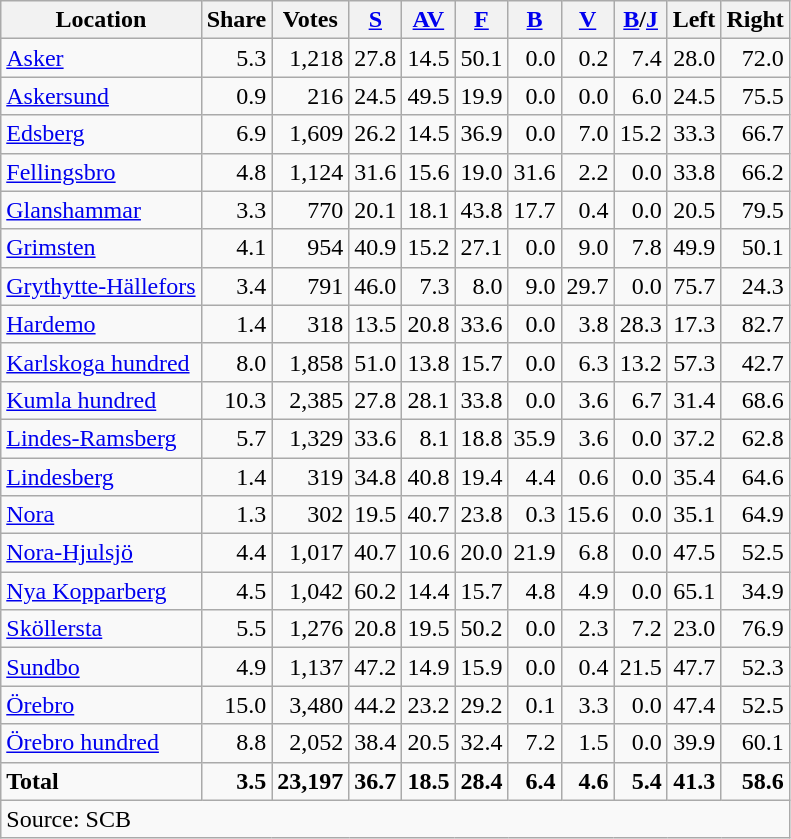<table class="wikitable sortable" style=text-align:right>
<tr>
<th>Location</th>
<th>Share</th>
<th>Votes</th>
<th><a href='#'>S</a></th>
<th><a href='#'>AV</a></th>
<th><a href='#'>F</a></th>
<th><a href='#'>B</a></th>
<th><a href='#'>V</a></th>
<th><a href='#'>B</a>/<a href='#'>J</a></th>
<th>Left</th>
<th>Right</th>
</tr>
<tr>
<td align=left><a href='#'>Asker</a></td>
<td>5.3</td>
<td>1,218</td>
<td>27.8</td>
<td>14.5</td>
<td>50.1</td>
<td>0.0</td>
<td>0.2</td>
<td>7.4</td>
<td>28.0</td>
<td>72.0</td>
</tr>
<tr>
<td align=left><a href='#'>Askersund</a></td>
<td>0.9</td>
<td>216</td>
<td>24.5</td>
<td>49.5</td>
<td>19.9</td>
<td>0.0</td>
<td>0.0</td>
<td>6.0</td>
<td>24.5</td>
<td>75.5</td>
</tr>
<tr>
<td align=left><a href='#'>Edsberg</a></td>
<td>6.9</td>
<td>1,609</td>
<td>26.2</td>
<td>14.5</td>
<td>36.9</td>
<td>0.0</td>
<td>7.0</td>
<td>15.2</td>
<td>33.3</td>
<td>66.7</td>
</tr>
<tr>
<td align=left><a href='#'>Fellingsbro</a></td>
<td>4.8</td>
<td>1,124</td>
<td>31.6</td>
<td>15.6</td>
<td>19.0</td>
<td>31.6</td>
<td>2.2</td>
<td>0.0</td>
<td>33.8</td>
<td>66.2</td>
</tr>
<tr>
<td align=left><a href='#'>Glanshammar</a></td>
<td>3.3</td>
<td>770</td>
<td>20.1</td>
<td>18.1</td>
<td>43.8</td>
<td>17.7</td>
<td>0.4</td>
<td>0.0</td>
<td>20.5</td>
<td>79.5</td>
</tr>
<tr>
<td align=left><a href='#'>Grimsten</a></td>
<td>4.1</td>
<td>954</td>
<td>40.9</td>
<td>15.2</td>
<td>27.1</td>
<td>0.0</td>
<td>9.0</td>
<td>7.8</td>
<td>49.9</td>
<td>50.1</td>
</tr>
<tr>
<td align=left><a href='#'>Grythytte-Hällefors</a></td>
<td>3.4</td>
<td>791</td>
<td>46.0</td>
<td>7.3</td>
<td>8.0</td>
<td>9.0</td>
<td>29.7</td>
<td>0.0</td>
<td>75.7</td>
<td>24.3</td>
</tr>
<tr>
<td align=left><a href='#'>Hardemo</a></td>
<td>1.4</td>
<td>318</td>
<td>13.5</td>
<td>20.8</td>
<td>33.6</td>
<td>0.0</td>
<td>3.8</td>
<td>28.3</td>
<td>17.3</td>
<td>82.7</td>
</tr>
<tr>
<td align=left><a href='#'>Karlskoga hundred</a></td>
<td>8.0</td>
<td>1,858</td>
<td>51.0</td>
<td>13.8</td>
<td>15.7</td>
<td>0.0</td>
<td>6.3</td>
<td>13.2</td>
<td>57.3</td>
<td>42.7</td>
</tr>
<tr>
<td align=left><a href='#'>Kumla hundred</a></td>
<td>10.3</td>
<td>2,385</td>
<td>27.8</td>
<td>28.1</td>
<td>33.8</td>
<td>0.0</td>
<td>3.6</td>
<td>6.7</td>
<td>31.4</td>
<td>68.6</td>
</tr>
<tr>
<td align=left><a href='#'>Lindes-Ramsberg</a></td>
<td>5.7</td>
<td>1,329</td>
<td>33.6</td>
<td>8.1</td>
<td>18.8</td>
<td>35.9</td>
<td>3.6</td>
<td>0.0</td>
<td>37.2</td>
<td>62.8</td>
</tr>
<tr>
<td align=left><a href='#'>Lindesberg</a></td>
<td>1.4</td>
<td>319</td>
<td>34.8</td>
<td>40.8</td>
<td>19.4</td>
<td>4.4</td>
<td>0.6</td>
<td>0.0</td>
<td>35.4</td>
<td>64.6</td>
</tr>
<tr>
<td align=left><a href='#'>Nora</a></td>
<td>1.3</td>
<td>302</td>
<td>19.5</td>
<td>40.7</td>
<td>23.8</td>
<td>0.3</td>
<td>15.6</td>
<td>0.0</td>
<td>35.1</td>
<td>64.9</td>
</tr>
<tr>
<td align=left><a href='#'>Nora-Hjulsjö</a></td>
<td>4.4</td>
<td>1,017</td>
<td>40.7</td>
<td>10.6</td>
<td>20.0</td>
<td>21.9</td>
<td>6.8</td>
<td>0.0</td>
<td>47.5</td>
<td>52.5</td>
</tr>
<tr>
<td align=left><a href='#'>Nya Kopparberg</a></td>
<td>4.5</td>
<td>1,042</td>
<td>60.2</td>
<td>14.4</td>
<td>15.7</td>
<td>4.8</td>
<td>4.9</td>
<td>0.0</td>
<td>65.1</td>
<td>34.9</td>
</tr>
<tr>
<td align=left><a href='#'>Sköllersta</a></td>
<td>5.5</td>
<td>1,276</td>
<td>20.8</td>
<td>19.5</td>
<td>50.2</td>
<td>0.0</td>
<td>2.3</td>
<td>7.2</td>
<td>23.0</td>
<td>76.9</td>
</tr>
<tr>
<td align=left><a href='#'>Sundbo</a></td>
<td>4.9</td>
<td>1,137</td>
<td>47.2</td>
<td>14.9</td>
<td>15.9</td>
<td>0.0</td>
<td>0.4</td>
<td>21.5</td>
<td>47.7</td>
<td>52.3</td>
</tr>
<tr>
<td align=left><a href='#'>Örebro</a></td>
<td>15.0</td>
<td>3,480</td>
<td>44.2</td>
<td>23.2</td>
<td>29.2</td>
<td>0.1</td>
<td>3.3</td>
<td>0.0</td>
<td>47.4</td>
<td>52.5</td>
</tr>
<tr>
<td align=left><a href='#'>Örebro hundred</a></td>
<td>8.8</td>
<td>2,052</td>
<td>38.4</td>
<td>20.5</td>
<td>32.4</td>
<td>7.2</td>
<td>1.5</td>
<td>0.0</td>
<td>39.9</td>
<td>60.1</td>
</tr>
<tr>
<td align=left><strong>Total</strong></td>
<td><strong>3.5</strong></td>
<td><strong>23,197</strong></td>
<td><strong>36.7</strong></td>
<td><strong>18.5</strong></td>
<td><strong>28.4</strong></td>
<td><strong>6.4</strong></td>
<td><strong>4.6</strong></td>
<td><strong>5.4</strong></td>
<td><strong>41.3</strong></td>
<td><strong>58.6</strong></td>
</tr>
<tr>
<td align=left colspan=11>Source: SCB </td>
</tr>
</table>
